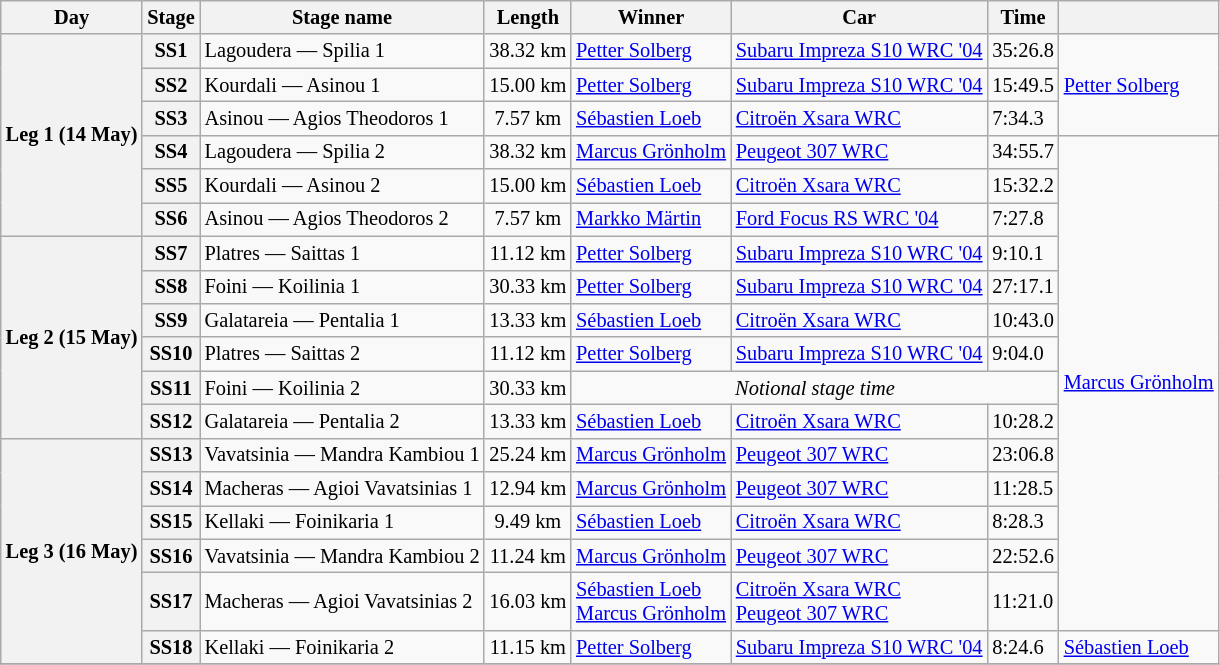<table class="wikitable" style="font-size: 85%;">
<tr>
<th>Day</th>
<th>Stage</th>
<th>Stage name</th>
<th>Length</th>
<th>Winner</th>
<th>Car</th>
<th>Time</th>
<th></th>
</tr>
<tr>
<th rowspan="6">Leg 1 (14 May)</th>
<th>SS1</th>
<td>Lagoudera — Spilia 1</td>
<td align="center">38.32 km</td>
<td> <a href='#'>Petter Solberg</a></td>
<td><a href='#'>Subaru Impreza S10 WRC '04</a></td>
<td>35:26.8</td>
<td rowspan="3"> <a href='#'>Petter Solberg</a></td>
</tr>
<tr>
<th>SS2</th>
<td>Kourdali — Asinou 1</td>
<td align="center">15.00 km</td>
<td> <a href='#'>Petter Solberg</a></td>
<td><a href='#'>Subaru Impreza S10 WRC '04</a></td>
<td>15:49.5</td>
</tr>
<tr>
<th>SS3</th>
<td>Asinou — Agios Theodoros 1</td>
<td align="center">7.57 km</td>
<td> <a href='#'>Sébastien Loeb</a></td>
<td><a href='#'>Citroën Xsara WRC</a></td>
<td>7:34.3</td>
</tr>
<tr>
<th>SS4</th>
<td>Lagoudera — Spilia 2</td>
<td align="center">38.32 km</td>
<td> <a href='#'>Marcus Grönholm</a></td>
<td><a href='#'>Peugeot 307 WRC</a></td>
<td>34:55.7</td>
<td rowspan="14"> <a href='#'>Marcus Grönholm</a></td>
</tr>
<tr>
<th>SS5</th>
<td>Kourdali — Asinou 2</td>
<td align="center">15.00 km</td>
<td> <a href='#'>Sébastien Loeb</a></td>
<td><a href='#'>Citroën Xsara WRC</a></td>
<td>15:32.2</td>
</tr>
<tr>
<th>SS6</th>
<td>Asinou — Agios Theodoros 2</td>
<td align="center">7.57 km</td>
<td> <a href='#'>Markko Märtin</a></td>
<td><a href='#'>Ford Focus RS WRC '04</a></td>
<td>7:27.8</td>
</tr>
<tr>
<th rowspan="6">Leg 2 (15 May)</th>
<th>SS7</th>
<td>Platres — Saittas 1</td>
<td align="center">11.12 km</td>
<td> <a href='#'>Petter Solberg</a></td>
<td><a href='#'>Subaru Impreza S10 WRC '04</a></td>
<td>9:10.1</td>
</tr>
<tr>
<th>SS8</th>
<td>Foini — Koilinia 1</td>
<td align="center">30.33 km</td>
<td> <a href='#'>Petter Solberg</a></td>
<td><a href='#'>Subaru Impreza S10 WRC '04</a></td>
<td>27:17.1</td>
</tr>
<tr>
<th>SS9</th>
<td>Galatareia — Pentalia 1</td>
<td align="center">13.33 km</td>
<td> <a href='#'>Sébastien Loeb</a></td>
<td><a href='#'>Citroën Xsara WRC</a></td>
<td>10:43.0</td>
</tr>
<tr>
<th>SS10</th>
<td>Platres — Saittas 2</td>
<td align="center">11.12 km</td>
<td> <a href='#'>Petter Solberg</a></td>
<td><a href='#'>Subaru Impreza S10 WRC '04</a></td>
<td>9:04.0</td>
</tr>
<tr>
<th>SS11</th>
<td>Foini — Koilinia 2</td>
<td align="center">30.33 km</td>
<td colspan="3" align="center"><em>Notional stage time</em></td>
</tr>
<tr>
<th>SS12</th>
<td>Galatareia — Pentalia 2</td>
<td align="center">13.33 km</td>
<td> <a href='#'>Sébastien Loeb</a></td>
<td><a href='#'>Citroën Xsara WRC</a></td>
<td>10:28.2</td>
</tr>
<tr>
<th rowspan="6">Leg 3 (16 May)</th>
<th>SS13</th>
<td>Vavatsinia — Mandra Kambiou 1</td>
<td align="center">25.24 km</td>
<td> <a href='#'>Marcus Grönholm</a></td>
<td><a href='#'>Peugeot 307 WRC</a></td>
<td>23:06.8</td>
</tr>
<tr>
<th>SS14</th>
<td>Macheras — Agioi Vavatsinias 1</td>
<td align="center">12.94 km</td>
<td> <a href='#'>Marcus Grönholm</a></td>
<td><a href='#'>Peugeot 307 WRC</a></td>
<td>11:28.5</td>
</tr>
<tr>
<th>SS15</th>
<td>Kellaki — Foinikaria 1</td>
<td align="center">9.49 km</td>
<td> <a href='#'>Sébastien Loeb</a></td>
<td><a href='#'>Citroën Xsara WRC</a></td>
<td>8:28.3</td>
</tr>
<tr>
<th>SS16</th>
<td>Vavatsinia — Mandra Kambiou 2</td>
<td align="center">11.24 km</td>
<td> <a href='#'>Marcus Grönholm</a></td>
<td><a href='#'>Peugeot 307 WRC</a></td>
<td>22:52.6</td>
</tr>
<tr>
<th>SS17</th>
<td>Macheras — Agioi Vavatsinias 2</td>
<td align="center">16.03 km</td>
<td> <a href='#'>Sébastien Loeb</a><br> <a href='#'>Marcus Grönholm</a></td>
<td><a href='#'>Citroën Xsara WRC</a><br><a href='#'>Peugeot 307 WRC</a></td>
<td>11:21.0</td>
</tr>
<tr>
<th>SS18</th>
<td>Kellaki — Foinikaria 2</td>
<td align="center">11.15 km</td>
<td> <a href='#'>Petter Solberg</a></td>
<td><a href='#'>Subaru Impreza S10 WRC '04</a></td>
<td>8:24.6</td>
<td rowspan="1"> <a href='#'>Sébastien Loeb</a></td>
</tr>
<tr>
</tr>
</table>
